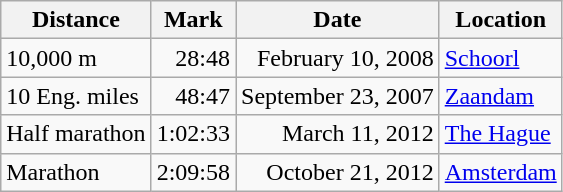<table class="wikitable" |]>
<tr>
<th>Distance</th>
<th>Mark</th>
<th>Date</th>
<th>Location</th>
</tr>
<tr>
<td>10,000 m</td>
<td align=right>28:48</td>
<td align=right>February 10, 2008</td>
<td><a href='#'>Schoorl</a></td>
</tr>
<tr>
<td>10 Eng. miles</td>
<td align=right>48:47</td>
<td align=right>September 23, 2007</td>
<td><a href='#'>Zaandam</a></td>
</tr>
<tr>
<td>Half marathon</td>
<td align=right>1:02:33</td>
<td align=right>March 11, 2012</td>
<td><a href='#'>The Hague</a></td>
</tr>
<tr>
<td>Marathon</td>
<td align=right>2:09:58</td>
<td align=right>October 21, 2012</td>
<td><a href='#'>Amsterdam</a></td>
</tr>
</table>
